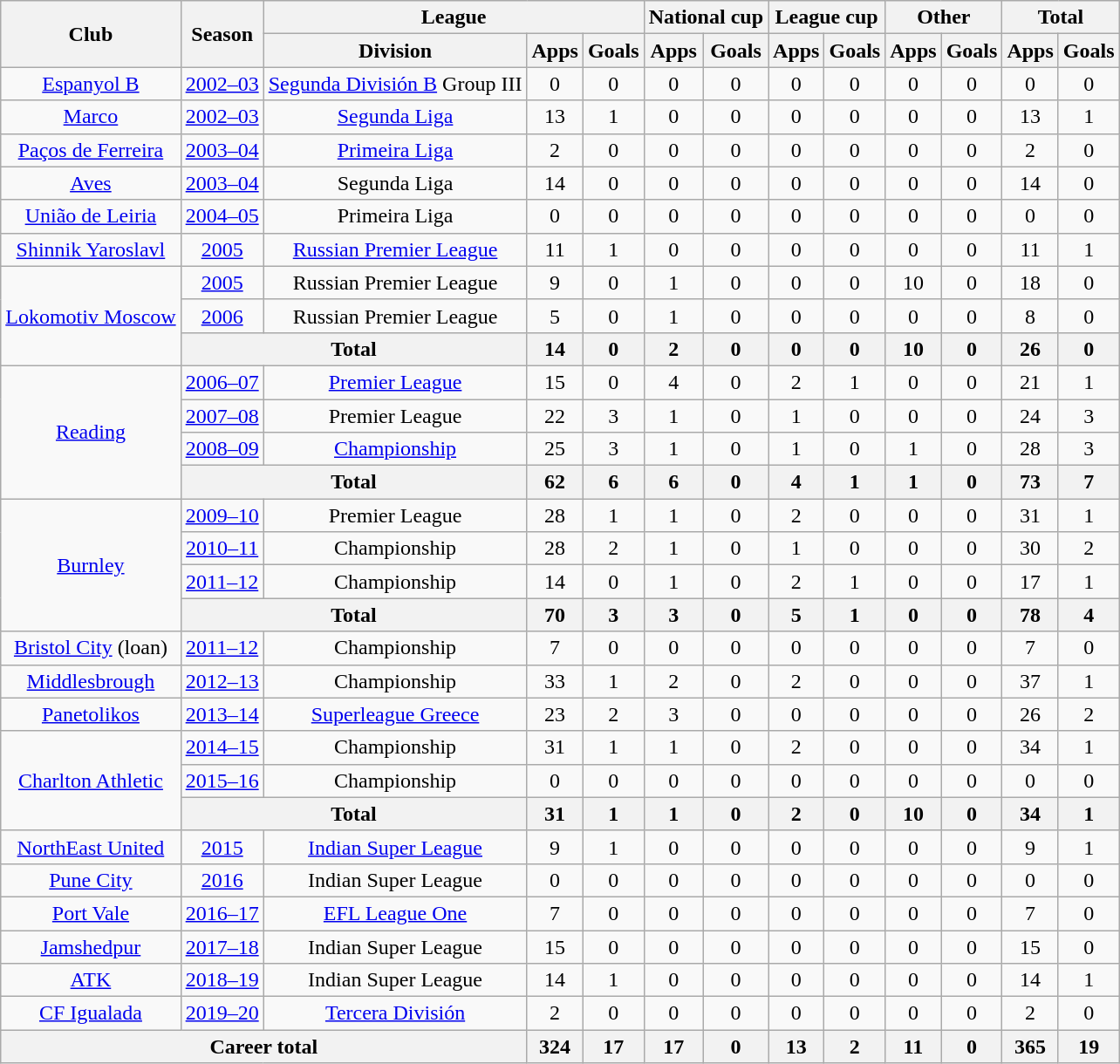<table class="wikitable" style="text-align:center">
<tr>
<th rowspan="2">Club</th>
<th rowspan="2">Season</th>
<th colspan="3">League</th>
<th colspan="2">National cup</th>
<th colspan="2">League cup</th>
<th colspan="2">Other</th>
<th colspan="2">Total</th>
</tr>
<tr>
<th>Division</th>
<th>Apps</th>
<th>Goals</th>
<th>Apps</th>
<th>Goals</th>
<th>Apps</th>
<th>Goals</th>
<th>Apps</th>
<th>Goals</th>
<th>Apps</th>
<th>Goals</th>
</tr>
<tr>
<td><a href='#'>Espanyol B</a></td>
<td><a href='#'>2002–03</a></td>
<td><a href='#'>Segunda División B</a> Group III</td>
<td>0</td>
<td>0</td>
<td>0</td>
<td>0</td>
<td>0</td>
<td>0</td>
<td>0</td>
<td>0</td>
<td>0</td>
<td>0</td>
</tr>
<tr>
<td><a href='#'>Marco</a></td>
<td><a href='#'>2002–03</a></td>
<td><a href='#'>Segunda Liga</a></td>
<td>13</td>
<td>1</td>
<td>0</td>
<td>0</td>
<td>0</td>
<td>0</td>
<td>0</td>
<td>0</td>
<td>13</td>
<td>1</td>
</tr>
<tr>
<td><a href='#'>Paços de Ferreira</a></td>
<td><a href='#'>2003–04</a></td>
<td><a href='#'>Primeira Liga</a></td>
<td>2</td>
<td>0</td>
<td>0</td>
<td>0</td>
<td>0</td>
<td>0</td>
<td>0</td>
<td>0</td>
<td>2</td>
<td>0</td>
</tr>
<tr>
<td><a href='#'>Aves</a></td>
<td><a href='#'>2003–04</a></td>
<td>Segunda Liga</td>
<td>14</td>
<td>0</td>
<td>0</td>
<td>0</td>
<td>0</td>
<td>0</td>
<td>0</td>
<td>0</td>
<td>14</td>
<td>0</td>
</tr>
<tr>
<td><a href='#'>União de Leiria</a></td>
<td><a href='#'>2004–05</a></td>
<td>Primeira Liga</td>
<td>0</td>
<td>0</td>
<td>0</td>
<td>0</td>
<td>0</td>
<td>0</td>
<td>0</td>
<td>0</td>
<td>0</td>
<td>0</td>
</tr>
<tr>
<td><a href='#'>Shinnik Yaroslavl</a></td>
<td><a href='#'>2005</a></td>
<td><a href='#'>Russian Premier League</a></td>
<td>11</td>
<td>1</td>
<td>0</td>
<td>0</td>
<td>0</td>
<td>0</td>
<td>0</td>
<td>0</td>
<td>11</td>
<td>1</td>
</tr>
<tr>
<td rowspan="3"><a href='#'>Lokomotiv Moscow</a></td>
<td><a href='#'>2005</a></td>
<td>Russian Premier League</td>
<td>9</td>
<td>0</td>
<td>1</td>
<td>0</td>
<td>0</td>
<td>0</td>
<td>10</td>
<td>0</td>
<td>18</td>
<td>0</td>
</tr>
<tr>
<td><a href='#'>2006</a></td>
<td>Russian Premier League</td>
<td>5</td>
<td>0</td>
<td>1</td>
<td>0</td>
<td>0</td>
<td>0</td>
<td>0</td>
<td>0</td>
<td>8</td>
<td>0</td>
</tr>
<tr>
<th colspan="2">Total</th>
<th>14</th>
<th>0</th>
<th>2</th>
<th>0</th>
<th>0</th>
<th>0</th>
<th>10</th>
<th>0</th>
<th>26</th>
<th>0</th>
</tr>
<tr>
<td rowspan="4"><a href='#'>Reading</a></td>
<td><a href='#'>2006–07</a></td>
<td><a href='#'>Premier League</a></td>
<td>15</td>
<td>0</td>
<td>4</td>
<td>0</td>
<td>2</td>
<td>1</td>
<td>0</td>
<td>0</td>
<td>21</td>
<td>1</td>
</tr>
<tr>
<td><a href='#'>2007–08</a></td>
<td>Premier League</td>
<td>22</td>
<td>3</td>
<td>1</td>
<td>0</td>
<td>1</td>
<td>0</td>
<td>0</td>
<td>0</td>
<td>24</td>
<td>3</td>
</tr>
<tr>
<td><a href='#'>2008–09</a></td>
<td><a href='#'>Championship</a></td>
<td>25</td>
<td>3</td>
<td>1</td>
<td>0</td>
<td>1</td>
<td>0</td>
<td>1</td>
<td>0</td>
<td>28</td>
<td>3</td>
</tr>
<tr>
<th colspan="2">Total</th>
<th>62</th>
<th>6</th>
<th>6</th>
<th>0</th>
<th>4</th>
<th>1</th>
<th>1</th>
<th>0</th>
<th>73</th>
<th>7</th>
</tr>
<tr>
<td rowspan="4"><a href='#'>Burnley</a></td>
<td><a href='#'>2009–10</a></td>
<td>Premier League</td>
<td>28</td>
<td>1</td>
<td>1</td>
<td>0</td>
<td>2</td>
<td>0</td>
<td>0</td>
<td>0</td>
<td>31</td>
<td>1</td>
</tr>
<tr>
<td><a href='#'>2010–11</a></td>
<td>Championship</td>
<td>28</td>
<td>2</td>
<td>1</td>
<td>0</td>
<td>1</td>
<td>0</td>
<td>0</td>
<td>0</td>
<td>30</td>
<td>2</td>
</tr>
<tr>
<td><a href='#'>2011–12</a></td>
<td>Championship</td>
<td>14</td>
<td>0</td>
<td>1</td>
<td>0</td>
<td>2</td>
<td>1</td>
<td>0</td>
<td>0</td>
<td>17</td>
<td>1</td>
</tr>
<tr>
<th colspan="2">Total</th>
<th>70</th>
<th>3</th>
<th>3</th>
<th>0</th>
<th>5</th>
<th>1</th>
<th>0</th>
<th>0</th>
<th>78</th>
<th>4</th>
</tr>
<tr>
<td><a href='#'>Bristol City</a> (loan)</td>
<td><a href='#'>2011–12</a></td>
<td>Championship</td>
<td>7</td>
<td>0</td>
<td>0</td>
<td>0</td>
<td>0</td>
<td>0</td>
<td>0</td>
<td>0</td>
<td>7</td>
<td>0</td>
</tr>
<tr>
<td><a href='#'>Middlesbrough</a></td>
<td><a href='#'>2012–13</a></td>
<td>Championship</td>
<td>33</td>
<td>1</td>
<td>2</td>
<td>0</td>
<td>2</td>
<td>0</td>
<td>0</td>
<td>0</td>
<td>37</td>
<td>1</td>
</tr>
<tr>
<td><a href='#'>Panetolikos</a></td>
<td><a href='#'>2013–14</a></td>
<td><a href='#'>Superleague Greece</a></td>
<td>23</td>
<td>2</td>
<td>3</td>
<td>0</td>
<td>0</td>
<td>0</td>
<td>0</td>
<td>0</td>
<td>26</td>
<td>2</td>
</tr>
<tr>
<td rowspan="3"><a href='#'>Charlton Athletic</a></td>
<td><a href='#'>2014–15</a></td>
<td>Championship</td>
<td>31</td>
<td>1</td>
<td>1</td>
<td>0</td>
<td>2</td>
<td>0</td>
<td>0</td>
<td>0</td>
<td>34</td>
<td>1</td>
</tr>
<tr>
<td><a href='#'>2015–16</a></td>
<td>Championship</td>
<td>0</td>
<td>0</td>
<td>0</td>
<td>0</td>
<td>0</td>
<td>0</td>
<td>0</td>
<td>0</td>
<td>0</td>
<td>0</td>
</tr>
<tr>
<th colspan="2">Total</th>
<th>31</th>
<th>1</th>
<th>1</th>
<th>0</th>
<th>2</th>
<th>0</th>
<th>10</th>
<th>0</th>
<th>34</th>
<th>1</th>
</tr>
<tr>
<td><a href='#'>NorthEast United</a></td>
<td><a href='#'>2015</a></td>
<td><a href='#'>Indian Super League</a></td>
<td>9</td>
<td>1</td>
<td>0</td>
<td>0</td>
<td>0</td>
<td>0</td>
<td>0</td>
<td>0</td>
<td>9</td>
<td>1</td>
</tr>
<tr>
<td><a href='#'>Pune City</a></td>
<td><a href='#'>2016</a></td>
<td>Indian Super League</td>
<td>0</td>
<td>0</td>
<td>0</td>
<td>0</td>
<td>0</td>
<td>0</td>
<td>0</td>
<td>0</td>
<td>0</td>
<td>0</td>
</tr>
<tr>
<td><a href='#'>Port Vale</a></td>
<td><a href='#'>2016–17</a></td>
<td><a href='#'>EFL League One</a></td>
<td>7</td>
<td>0</td>
<td>0</td>
<td>0</td>
<td>0</td>
<td>0</td>
<td>0</td>
<td>0</td>
<td>7</td>
<td>0</td>
</tr>
<tr>
<td><a href='#'>Jamshedpur</a></td>
<td><a href='#'>2017–18</a></td>
<td>Indian Super League</td>
<td>15</td>
<td>0</td>
<td>0</td>
<td>0</td>
<td>0</td>
<td>0</td>
<td>0</td>
<td>0</td>
<td>15</td>
<td>0</td>
</tr>
<tr>
<td><a href='#'>ATK</a></td>
<td><a href='#'>2018–19</a></td>
<td>Indian Super League</td>
<td>14</td>
<td>1</td>
<td>0</td>
<td>0</td>
<td>0</td>
<td>0</td>
<td>0</td>
<td>0</td>
<td>14</td>
<td>1</td>
</tr>
<tr>
<td><a href='#'>CF Igualada</a></td>
<td><a href='#'>2019–20</a></td>
<td><a href='#'>Tercera División</a></td>
<td>2</td>
<td>0</td>
<td>0</td>
<td>0</td>
<td>0</td>
<td>0</td>
<td>0</td>
<td>0</td>
<td>2</td>
<td>0</td>
</tr>
<tr>
<th colspan="3">Career total</th>
<th>324</th>
<th>17</th>
<th>17</th>
<th>0</th>
<th>13</th>
<th>2</th>
<th>11</th>
<th>0</th>
<th>365</th>
<th>19</th>
</tr>
</table>
